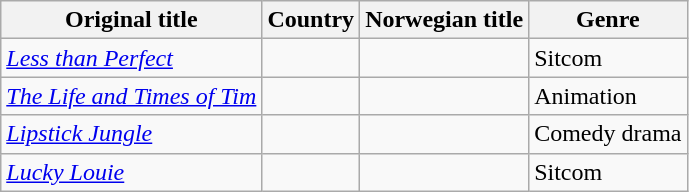<table class="wikitable">
<tr>
<th>Original title</th>
<th>Country</th>
<th>Norwegian title</th>
<th>Genre</th>
</tr>
<tr>
<td><em><a href='#'>Less than Perfect</a></em></td>
<td></td>
<td></td>
<td>Sitcom</td>
</tr>
<tr>
<td><em><a href='#'>The Life and Times of Tim</a></em></td>
<td></td>
<td></td>
<td>Animation</td>
</tr>
<tr>
<td><em><a href='#'>Lipstick Jungle</a></em></td>
<td></td>
<td></td>
<td>Comedy drama</td>
</tr>
<tr>
<td><em><a href='#'>Lucky Louie</a></em></td>
<td></td>
<td></td>
<td>Sitcom</td>
</tr>
</table>
